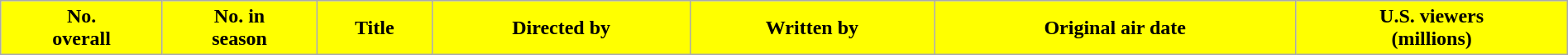<table class="wikitable plainrowheaders" style="width:100%; margin:auto;">
<tr style="color:black">
<th scope="col" style="background-color:#FFFF00;">No.<br>overall</th>
<th scope="col" style="background-color:#FFFF00;">No. in<br>season</th>
<th scope="col" style="background-color:#FFFF00;">Title</th>
<th scope="col" style="background-color:#FFFF00;">Directed by</th>
<th scope="col" style="background-color:#FFFF00;">Written by</th>
<th scope="col" style="background-color:#FFFF00;">Original air date</th>
<th scope="col" style="background-color:#FFFF00;">U.S. viewers<br>(millions)<br></th>
</tr>
</table>
